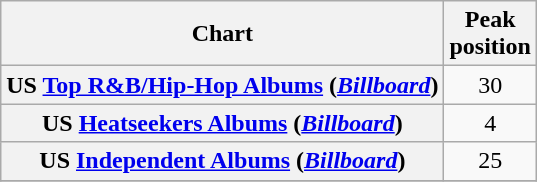<table class="wikitable plainrowheaders sortable" style="text-align:center;" border="1">
<tr>
<th scope="col">Chart</th>
<th scope="col">Peak<br>position</th>
</tr>
<tr>
<th scope="row">US <a href='#'>Top R&B/Hip-Hop Albums</a> (<em><a href='#'>Billboard</a></em>)</th>
<td>30</td>
</tr>
<tr>
<th scope="row">US <a href='#'>Heatseekers Albums</a> (<em><a href='#'>Billboard</a></em>)</th>
<td>4</td>
</tr>
<tr>
<th scope="row">US <a href='#'>Independent Albums</a> (<em><a href='#'>Billboard</a></em>)</th>
<td>25</td>
</tr>
<tr>
</tr>
</table>
